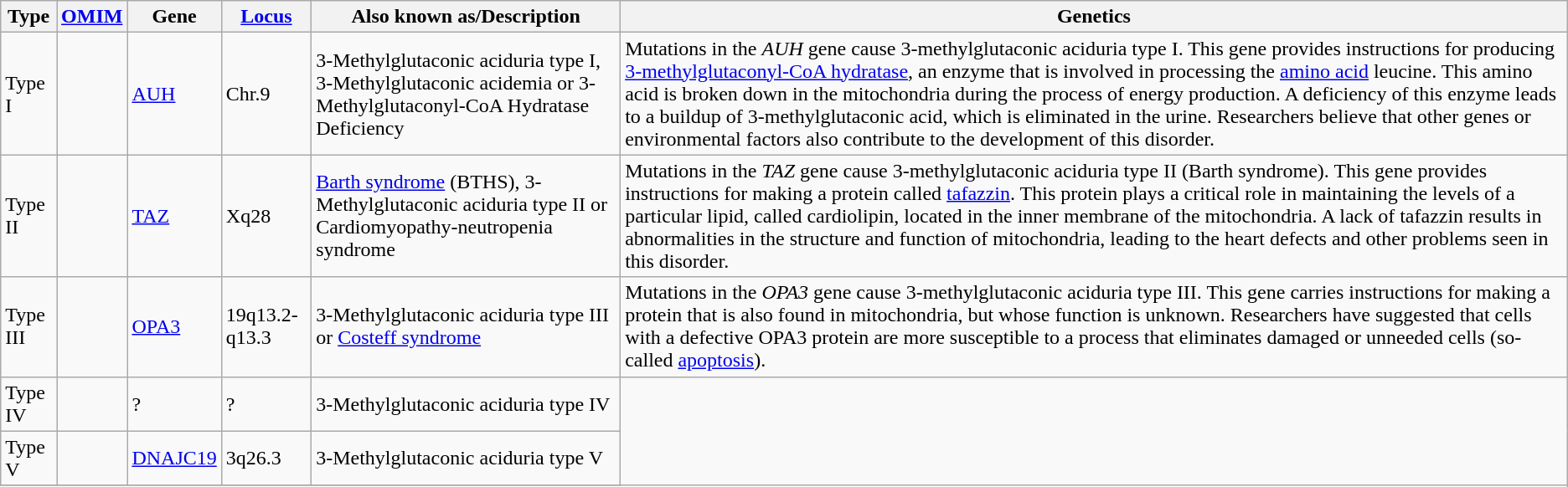<table class="wikitable">
<tr>
<th>Type</th>
<th><a href='#'>OMIM</a></th>
<th>Gene</th>
<th><a href='#'>Locus</a></th>
<th>Also known as/Description</th>
<th>Genetics</th>
</tr>
<tr>
<td>Type I</td>
<td></td>
<td><a href='#'>AUH</a></td>
<td>Chr.9</td>
<td>3-Methylglutaconic aciduria type I, 3-Methylglutaconic acidemia or 3-Methylglutaconyl-CoA Hydratase Deficiency</td>
<td>Mutations in the <em>AUH</em> gene cause 3-methylglutaconic aciduria type I. This gene provides instructions for producing <a href='#'>3-methylglutaconyl-CoA hydratase</a>, an enzyme that is involved in processing the <a href='#'>amino acid</a> leucine. This amino acid is broken down in the mitochondria during the process of energy production. A deficiency of this enzyme leads to a buildup of 3-methylglutaconic acid, which is eliminated in the urine. Researchers believe that other genes or environmental factors also contribute to the development of this disorder.</td>
</tr>
<tr>
<td>Type II</td>
<td></td>
<td><a href='#'>TAZ</a></td>
<td>Xq28</td>
<td><a href='#'>Barth syndrome</a> (BTHS), 3-Methylglutaconic aciduria type II or Cardiomyopathy-neutropenia syndrome</td>
<td>Mutations in the <em>TAZ</em> gene cause 3-methylglutaconic aciduria type II (Barth syndrome). This gene provides instructions for making a protein called <a href='#'>tafazzin</a>. This protein plays a critical role in maintaining the levels of a particular lipid, called cardiolipin, located in the inner membrane of the mitochondria. A lack of tafazzin results in abnormalities in the structure and function of mitochondria, leading to the heart defects and other problems seen in this disorder.</td>
</tr>
<tr>
<td>Type III</td>
<td></td>
<td><a href='#'>OPA3</a></td>
<td>19q13.2-q13.3</td>
<td>3-Methylglutaconic aciduria type III or <a href='#'>Costeff syndrome</a></td>
<td>Mutations in the <em>OPA3</em> gene cause 3-methylglutaconic aciduria type III. This gene carries instructions for making a protein that is also found in mitochondria, but whose function is unknown. Researchers have suggested that cells with a defective OPA3 protein are more susceptible to a process that eliminates damaged or unneeded cells (so-called <a href='#'>apoptosis</a>).</td>
</tr>
<tr>
<td>Type IV</td>
<td></td>
<td>?</td>
<td>?</td>
<td>3-Methylglutaconic aciduria type IV</td>
</tr>
<tr>
<td>Type V</td>
<td></td>
<td><a href='#'>DNAJC19</a></td>
<td>3q26.3</td>
<td>3-Methylglutaconic aciduria type V</td>
</tr>
<tr>
</tr>
</table>
